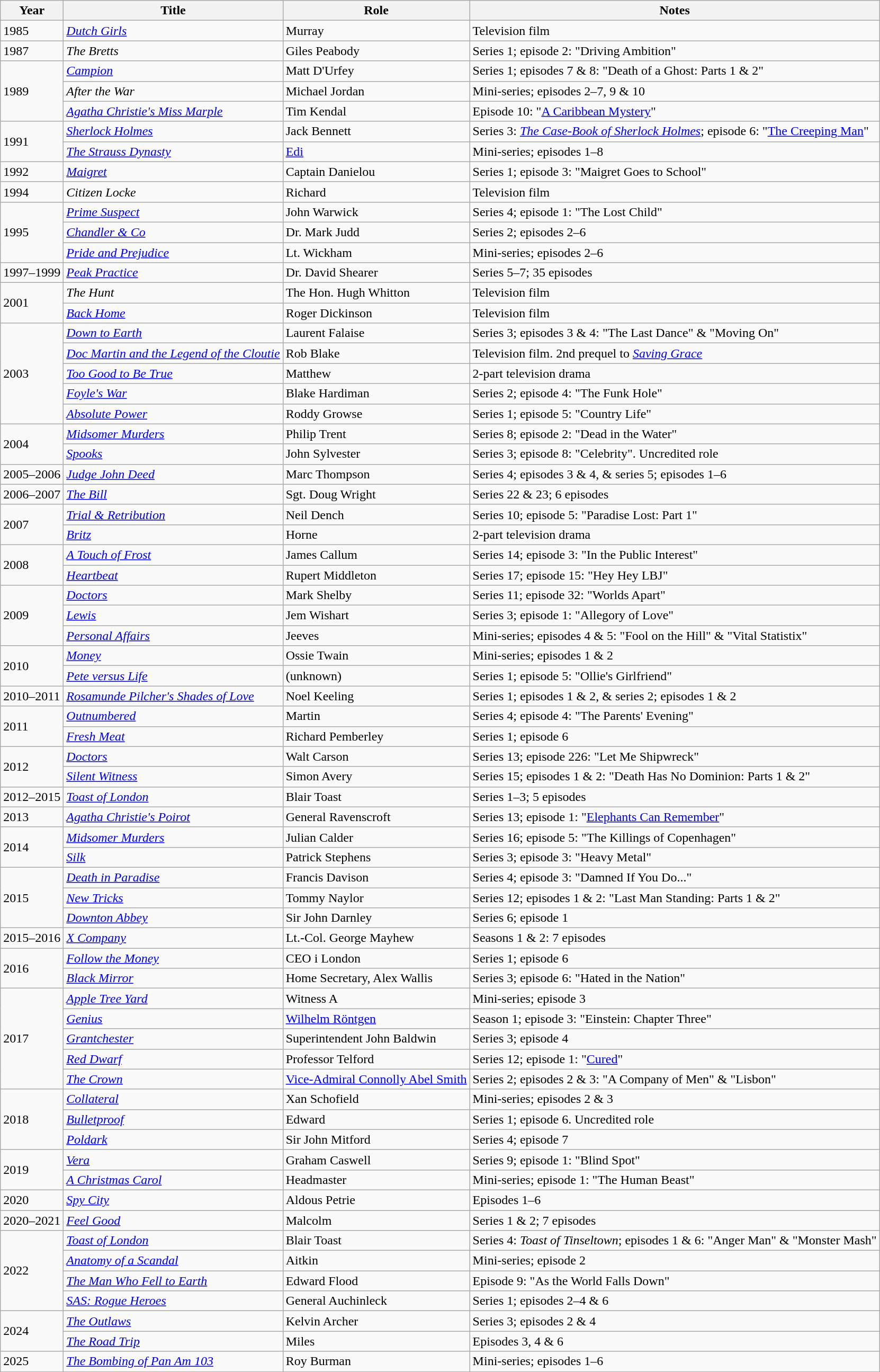<table class="wikitable">
<tr>
<th>Year</th>
<th>Title</th>
<th>Role</th>
<th>Notes</th>
</tr>
<tr>
<td>1985</td>
<td><em><a href='#'>Dutch Girls</a></em></td>
<td>Murray</td>
<td>Television film</td>
</tr>
<tr>
<td>1987</td>
<td><em>The Bretts</em></td>
<td>Giles Peabody</td>
<td>Series 1; episode 2: "Driving Ambition"</td>
</tr>
<tr>
<td rowspan="3">1989</td>
<td><em><a href='#'>Campion</a></em></td>
<td>Matt D'Urfey</td>
<td>Series 1; episodes 7 & 8: "Death of a Ghost: Parts 1 & 2"</td>
</tr>
<tr>
<td><em>After the War</em></td>
<td>Michael Jordan</td>
<td>Mini-series; episodes 2–7, 9 & 10</td>
</tr>
<tr>
<td><em><a href='#'>Agatha Christie's Miss Marple</a></em></td>
<td>Tim Kendal</td>
<td>Episode 10: "<a href='#'>A Caribbean Mystery</a>"</td>
</tr>
<tr>
<td rowspan="2">1991</td>
<td><em><a href='#'>Sherlock Holmes</a></em></td>
<td>Jack Bennett</td>
<td>Series 3: <em><a href='#'>The Case-Book of Sherlock Holmes</a></em>; episode 6: "<a href='#'>The Creeping Man</a>"</td>
</tr>
<tr>
<td><em><a href='#'>The Strauss Dynasty</a></em></td>
<td><a href='#'>Edi</a></td>
<td>Mini-series; episodes 1–8</td>
</tr>
<tr>
<td>1992</td>
<td><em><a href='#'>Maigret</a></em></td>
<td>Captain Danielou</td>
<td>Series 1; episode 3: "Maigret Goes to School"</td>
</tr>
<tr>
<td>1994</td>
<td><em>Citizen Locke</em></td>
<td>Richard</td>
<td>Television film</td>
</tr>
<tr>
<td rowspan="3">1995</td>
<td><em><a href='#'>Prime Suspect</a></em></td>
<td>John Warwick</td>
<td>Series 4; episode 1: "The Lost Child"</td>
</tr>
<tr>
<td><em><a href='#'>Chandler & Co</a></em></td>
<td>Dr. Mark Judd</td>
<td>Series 2; episodes 2–6</td>
</tr>
<tr>
<td><em><a href='#'>Pride and Prejudice</a></em></td>
<td>Lt. Wickham</td>
<td>Mini-series; episodes 2–6</td>
</tr>
<tr>
<td>1997–1999</td>
<td><em><a href='#'>Peak Practice</a></em></td>
<td>Dr. David Shearer</td>
<td>Series 5–7; 35 episodes</td>
</tr>
<tr>
<td rowspan="2">2001</td>
<td><em>The Hunt</em></td>
<td>The Hon. Hugh Whitton</td>
<td>Television film</td>
</tr>
<tr>
<td><em><a href='#'>Back Home</a></em></td>
<td>Roger Dickinson</td>
<td>Television film</td>
</tr>
<tr>
<td rowspan="5">2003</td>
<td><em><a href='#'>Down to Earth</a></em></td>
<td>Laurent Falaise</td>
<td>Series 3; episodes 3 & 4: "The Last Dance" & "Moving On"</td>
</tr>
<tr>
<td><em><a href='#'>Doc Martin and the Legend of the Cloutie</a></em></td>
<td>Rob Blake</td>
<td>Television film. 2nd prequel to <em><a href='#'>Saving Grace</a></em></td>
</tr>
<tr>
<td><em><a href='#'>Too Good to Be True</a></em></td>
<td>Matthew</td>
<td>2-part television drama</td>
</tr>
<tr>
<td><em><a href='#'>Foyle's War</a></em></td>
<td>Blake Hardiman</td>
<td>Series 2; episode 4: "The Funk Hole"</td>
</tr>
<tr>
<td><em><a href='#'>Absolute Power</a></em></td>
<td>Roddy Growse</td>
<td>Series 1; episode 5: "Country Life"</td>
</tr>
<tr>
<td rowspan="2">2004</td>
<td><em><a href='#'>Midsomer Murders</a></em></td>
<td>Philip Trent</td>
<td>Series 8; episode 2: "Dead in the Water"</td>
</tr>
<tr>
<td><em><a href='#'>Spooks</a></em></td>
<td>John Sylvester</td>
<td>Series 3; episode 8: "Celebrity". Uncredited role</td>
</tr>
<tr>
<td>2005–2006</td>
<td><em><a href='#'>Judge John Deed</a></em></td>
<td>Marc Thompson</td>
<td>Series 4; episodes 3 & 4, & series 5; episodes 1–6</td>
</tr>
<tr>
<td>2006–2007</td>
<td><em><a href='#'>The Bill</a></em></td>
<td>Sgt. Doug Wright</td>
<td>Series 22 & 23; 6 episodes</td>
</tr>
<tr>
<td rowspan="2">2007</td>
<td><em><a href='#'>Trial & Retribution</a></em></td>
<td>Neil Dench</td>
<td>Series 10; episode 5: "Paradise Lost: Part 1"</td>
</tr>
<tr>
<td><em><a href='#'>Britz</a></em></td>
<td>Horne</td>
<td>2-part television drama</td>
</tr>
<tr>
<td rowspan="2">2008</td>
<td><em><a href='#'>A Touch of Frost</a></em></td>
<td>James Callum</td>
<td>Series 14; episode 3: "In the Public Interest"</td>
</tr>
<tr>
<td><em><a href='#'>Heartbeat</a></em></td>
<td>Rupert Middleton</td>
<td>Series 17; episode 15: "Hey Hey LBJ"</td>
</tr>
<tr>
<td rowspan="3">2009</td>
<td><em><a href='#'>Doctors</a></em></td>
<td>Mark Shelby</td>
<td>Series 11; episode 32: "Worlds Apart"</td>
</tr>
<tr>
<td><em><a href='#'>Lewis</a></em></td>
<td>Jem Wishart</td>
<td>Series 3; episode 1: "Allegory of Love"</td>
</tr>
<tr>
<td><em><a href='#'>Personal Affairs</a></em></td>
<td>Jeeves</td>
<td>Mini-series; episodes 4 & 5: "Fool on the Hill" & "Vital Statistix"</td>
</tr>
<tr>
<td rowspan="2">2010</td>
<td><em><a href='#'>Money</a></em></td>
<td>Ossie Twain</td>
<td>Mini-series; episodes 1 & 2</td>
</tr>
<tr>
<td><em><a href='#'>Pete versus Life</a></em></td>
<td>(unknown)</td>
<td>Series 1; episode 5: "Ollie's Girlfriend"</td>
</tr>
<tr>
<td>2010–2011</td>
<td><em><a href='#'>Rosamunde Pilcher's Shades of Love</a></em></td>
<td>Noel Keeling</td>
<td>Series 1; episodes 1 & 2, & series 2; episodes 1 & 2</td>
</tr>
<tr>
<td rowspan="2">2011</td>
<td><em><a href='#'>Outnumbered</a></em></td>
<td>Martin</td>
<td>Series 4; episode 4: "The Parents' Evening"</td>
</tr>
<tr>
<td><em><a href='#'>Fresh Meat</a></em></td>
<td>Richard Pemberley</td>
<td>Series 1; episode 6</td>
</tr>
<tr>
<td rowspan="2">2012</td>
<td><em><a href='#'>Doctors</a></em></td>
<td>Walt Carson</td>
<td>Series 13; episode 226: "Let Me Shipwreck"</td>
</tr>
<tr>
<td><em><a href='#'>Silent Witness</a></em></td>
<td>Simon Avery</td>
<td>Series 15; episodes 1 & 2: "Death Has No Dominion: Parts 1 & 2"</td>
</tr>
<tr>
<td>2012–2015</td>
<td><em><a href='#'>Toast of London</a></em></td>
<td>Blair Toast</td>
<td>Series 1–3; 5 episodes</td>
</tr>
<tr>
<td>2013</td>
<td><em><a href='#'>Agatha Christie's Poirot</a></em></td>
<td>General Ravenscroft</td>
<td>Series 13; episode 1: "<a href='#'>Elephants Can Remember</a>"</td>
</tr>
<tr>
<td rowspan="2">2014</td>
<td><em><a href='#'>Midsomer Murders</a></em></td>
<td>Julian Calder</td>
<td>Series 16; episode 5: "The Killings of Copenhagen"</td>
</tr>
<tr>
<td><em><a href='#'>Silk</a></em></td>
<td>Patrick Stephens</td>
<td>Series 3; episode 3: "Heavy Metal"</td>
</tr>
<tr>
<td rowspan="3">2015</td>
<td><em><a href='#'>Death in Paradise</a></em></td>
<td>Francis Davison</td>
<td>Series 4; episode 3: "Damned If You Do..."</td>
</tr>
<tr>
<td><em><a href='#'>New Tricks</a></em></td>
<td>Tommy Naylor</td>
<td>Series 12; episodes 1 & 2: "Last Man Standing: Parts 1 & 2"</td>
</tr>
<tr>
<td><em><a href='#'>Downton Abbey</a></em></td>
<td>Sir John Darnley</td>
<td>Series 6; episode 1</td>
</tr>
<tr>
<td>2015–2016</td>
<td><em><a href='#'>X Company</a></em></td>
<td>Lt.-Col. George Mayhew</td>
<td>Seasons 1 & 2: 7 episodes</td>
</tr>
<tr>
<td rowspan="2">2016</td>
<td><em><a href='#'>Follow the Money</a></em></td>
<td>CEO i London</td>
<td>Series 1; episode 6</td>
</tr>
<tr>
<td><em><a href='#'>Black Mirror</a></em></td>
<td>Home Secretary, Alex Wallis</td>
<td>Series 3; episode 6: "Hated in the Nation"</td>
</tr>
<tr>
<td rowspan="5">2017</td>
<td><em><a href='#'>Apple Tree Yard</a></em></td>
<td>Witness A</td>
<td>Mini-series; episode 3</td>
</tr>
<tr>
<td><em><a href='#'>Genius</a></em></td>
<td><a href='#'>Wilhelm Röntgen</a></td>
<td>Season 1; episode 3: "Einstein: Chapter Three"</td>
</tr>
<tr>
<td><em><a href='#'>Grantchester</a></em></td>
<td>Superintendent John Baldwin</td>
<td>Series 3; episode 4</td>
</tr>
<tr>
<td><em><a href='#'>Red Dwarf</a></em></td>
<td>Professor Telford</td>
<td>Series 12; episode 1: "<a href='#'>Cured</a>"</td>
</tr>
<tr>
<td><em><a href='#'>The Crown</a></em></td>
<td><a href='#'>Vice-Admiral Connolly Abel Smith</a></td>
<td>Series 2; episodes 2 & 3: "A Company of Men" & "Lisbon"</td>
</tr>
<tr>
<td rowspan="3">2018</td>
<td><em><a href='#'>Collateral</a></em></td>
<td>Xan Schofield</td>
<td>Mini-series; episodes 2 & 3</td>
</tr>
<tr>
<td><em><a href='#'>Bulletproof</a></em></td>
<td>Edward</td>
<td>Series 1; episode 6. Uncredited role</td>
</tr>
<tr>
<td><em><a href='#'>Poldark</a></em></td>
<td>Sir John Mitford</td>
<td>Series 4; episode 7</td>
</tr>
<tr>
<td rowspan="2">2019</td>
<td><em><a href='#'>Vera</a></em></td>
<td>Graham Caswell</td>
<td>Series 9; episode 1: "Blind Spot"</td>
</tr>
<tr>
<td><em><a href='#'>A Christmas Carol</a></em></td>
<td>Headmaster</td>
<td>Mini-series; episode 1: "The Human Beast"</td>
</tr>
<tr>
<td>2020</td>
<td><em><a href='#'>Spy City</a></em></td>
<td>Aldous Petrie</td>
<td>Episodes 1–6</td>
</tr>
<tr>
<td>2020–2021</td>
<td><em><a href='#'>Feel Good</a></em></td>
<td>Malcolm</td>
<td>Series 1 & 2; 7 episodes</td>
</tr>
<tr>
<td rowspan="4">2022</td>
<td><em><a href='#'>Toast of London</a></em></td>
<td>Blair Toast</td>
<td>Series 4: <em>Toast of Tinseltown</em>; episodes 1 & 6: "Anger Man" & "Monster Mash"</td>
</tr>
<tr>
<td><em><a href='#'>Anatomy of a Scandal</a></em></td>
<td>Aitkin</td>
<td>Mini-series; episode 2</td>
</tr>
<tr>
<td><em><a href='#'>The Man Who Fell to Earth</a></em></td>
<td>Edward Flood</td>
<td>Episode 9: "As the World Falls Down"</td>
</tr>
<tr>
<td><em><a href='#'>SAS: Rogue Heroes</a></em></td>
<td>General Auchinleck</td>
<td>Series 1; episodes 2–4 & 6</td>
</tr>
<tr>
<td rowspan="2">2024</td>
<td><em><a href='#'>The Outlaws</a></em></td>
<td>Kelvin Archer</td>
<td>Series 3; episodes 2 & 4</td>
</tr>
<tr>
<td><em><a href='#'>The Road Trip</a></em></td>
<td>Miles</td>
<td>Episodes 3, 4 & 6</td>
</tr>
<tr>
<td>2025</td>
<td><em><a href='#'>The Bombing of Pan Am 103</a></em></td>
<td>Roy Burman</td>
<td>Mini-series; episodes 1–6</td>
</tr>
</table>
